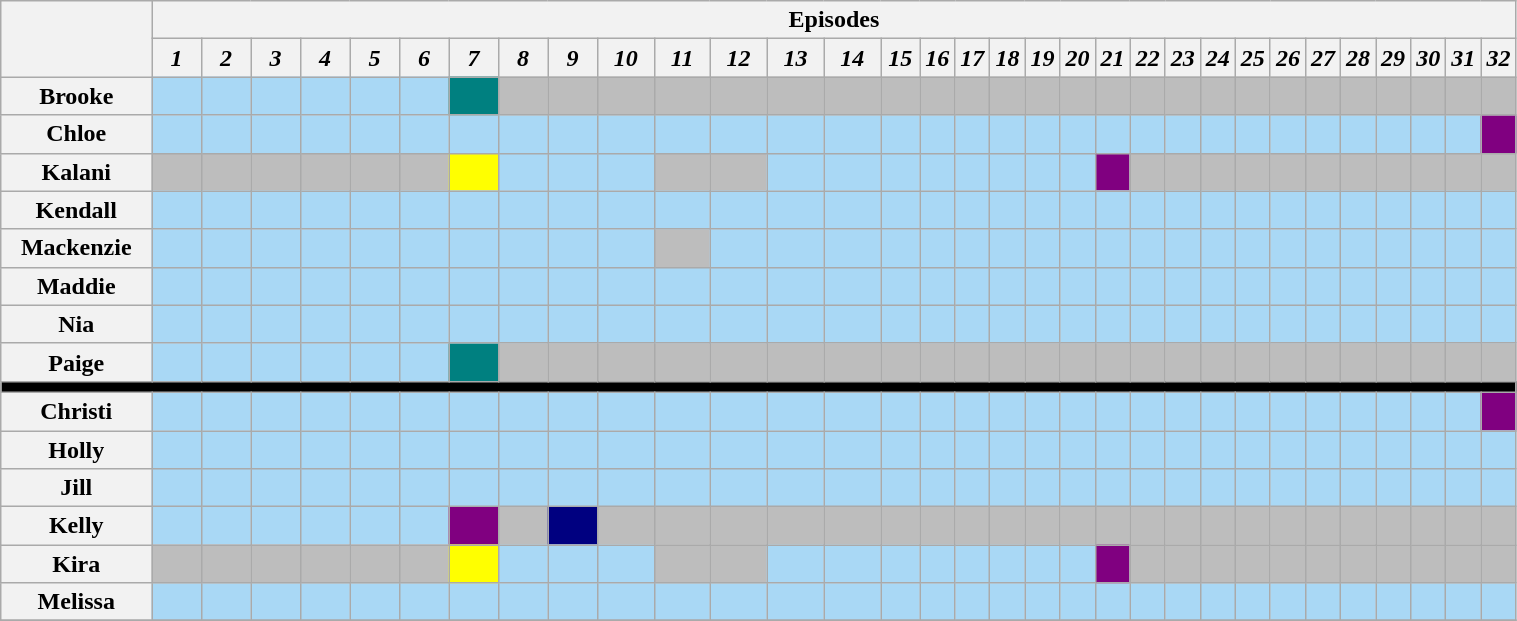<table class="wikitable" style="text-align:center; width:80%;">
<tr>
<th rowspan="2" style="width:13%;"></th>
<th colspan="36" style="text-align:center;">Episodes</th>
</tr>
<tr>
<th style="text-align:center; width:6%;"><em>1</em></th>
<th style="text-align:center; width:6%;"><em>2</em></th>
<th style="text-align:center; width:6%;"><em>3</em></th>
<th style="text-align:center; width:6%;"><em>4</em></th>
<th style="text-align:center; width:6%;"><em>5</em></th>
<th style="text-align:center; width:6%;"><em>6</em></th>
<th style="text-align:center; width:6%;"><em>7</em></th>
<th style="text-align:center; width:6%;"><em>8</em></th>
<th style="text-align:center; width:6%;"><em>9</em></th>
<th style="text-align:center; width:6%;"><em>10</em></th>
<th style="text-align:center; width:6%;"><em>11</em></th>
<th style="text-align:center; width:6%;"><em>12</em></th>
<th style="text-align:center; width:6%;"><em>13</em></th>
<th style="text-align:center; width:6%;"><em>14</em></th>
<th style="text-align:center; width:6%;"><em>15</em></th>
<th style="text-align:center; width:6%;"><em>16</em></th>
<th style="text-align:center; width:6%;"><em>17</em></th>
<th style="text-align:center; width:6%;"><em>18</em></th>
<th style="text-align:center; width:6%;"><em>19</em></th>
<th style="text-align:center; width:6%;"><em>20</em></th>
<th style="text-align:center; width:6%;"><em>21</em></th>
<th style="text-align:center; width:6%;"><em>22</em></th>
<th style="text-align:center; width:6%;"><em>23</em></th>
<th style="text-align:center; width:6%;"><em>24</em></th>
<th style="text-align:center; width:6%;"><em>25</em></th>
<th style="text-align:center; width:6%;"><em>26</em></th>
<th style="text-align:center; width:6%;"><em>27</em></th>
<th style="text-align:center; width:6%;"><em>28</em></th>
<th style="text-align:center; width:6%;"><em>29</em></th>
<th style="text-align:center; width:6%;"><em>30</em></th>
<th style="text-align:center; width:6%;"><em>31</em></th>
<th style="text-align:center; width:6%;"><em>32</em></th>
</tr>
<tr>
<th>Brooke</th>
<td style="background:#A9D8F5;"></td>
<td style="background:#A9D8F5;"></td>
<td style="background:#A9D8F5;"></td>
<td style="background:#A9D8F5;"></td>
<td style="background:#A9D8F5;"></td>
<td style="background:#A9D8F5;"></td>
<td style="background:teal;"></td>
<td style="background:#BDBDBD;"></td>
<td style="background:#BDBDBD;"></td>
<td style="background:#BDBDBD;"></td>
<td style="background:#BDBDBD;"></td>
<td style="background:#BDBDBD;"></td>
<td style="background:#BDBDBD;"></td>
<td style="background:#BDBDBD;"></td>
<td style="background:#BDBDBD;"></td>
<td style="background:#BDBDBD;"></td>
<td style="background:#BDBDBD;"></td>
<td style="background:#BDBDBD;"></td>
<td style="background:#BDBDBD;"></td>
<td style="background:#BDBDBD;"></td>
<td style="background:#BDBDBD;"></td>
<td style="background:#BDBDBD;"></td>
<td style="background:#BDBDBD;"></td>
<td style="background:#BDBDBD;"></td>
<td style="background:#BDBDBD;"></td>
<td style="background:#BDBDBD;"></td>
<td style="background:#BDBDBD;"></td>
<td style="background:#BDBDBD;"></td>
<td style="background:#BDBDBD;"></td>
<td style="background:#BDBDBD;"></td>
<td style="background:#BDBDBD;"></td>
<td style="background:#BDBDBD;"></td>
</tr>
<tr>
<th>Chloe</th>
<td style="background:#A9D8F5;"></td>
<td style="background:#A9D8F5;"></td>
<td style="background:#A9D8F5;"></td>
<td style="background:#A9D8F5;"></td>
<td style="background:#A9D8F5;"></td>
<td style="background:#A9D8F5;"></td>
<td style="background:#A9D8F5;"></td>
<td style="background:#A9D8F5;"></td>
<td style="background:#A9D8F5;"></td>
<td style="background:#A9D8F5;"></td>
<td style="background:#A9D8F5;"></td>
<td style="background:#A9D8F5;"></td>
<td style="background:#A9D8F5;"></td>
<td style="background:#A9D8F5;"></td>
<td style="background:#A9D8F5;"></td>
<td style="background:#A9D8F5;"></td>
<td style="background:#A9D8F5;"></td>
<td style="background:#A9D8F5;"></td>
<td style="background:#A9D8F5;"></td>
<td style="background:#A9D8F5;"></td>
<td style="background:#A9D8F5;"></td>
<td style="background:#A9D8F5;"></td>
<td style="background:#A9D8F5;"></td>
<td style="background:#A9D8F5;"></td>
<td style="background:#A9D8F5;"></td>
<td style="background:#A9D8F5;"></td>
<td style="background:#A9D8F5;"></td>
<td style="background:#A9D8F5;"></td>
<td style="background:#A9D8F5;"></td>
<td style="background:#A9D8F5;"></td>
<td style="background:#A9D8F5;"></td>
<td style="background:purple;"></td>
</tr>
<tr>
<th>Kalani</th>
<td style="background:#BDBDBD;"></td>
<td style="background:#BDBDBD;"></td>
<td style="background:#BDBDBD;"></td>
<td style="background:#BDBDBD;"></td>
<td style="background:#BDBDBD;"></td>
<td style="background:#BDBDBD;"></td>
<td style="background:yellow;"></td>
<td style="background:#A9D8F5;"></td>
<td style="background:#A9D8F5;"></td>
<td style="background:#A9D8F5;"></td>
<td style="background:#BDBDBD;"></td>
<td style="background:#BDBDBD;"></td>
<td style="background:#A9D8F5;"></td>
<td style="background:#A9D8F5;"></td>
<td style="background:#A9D8F5;"></td>
<td style="background:#A9D8F5;"></td>
<td style="background:#A9D8F5;"></td>
<td style="background:#A9D8F5;"></td>
<td style="background:#A9D8F5;"></td>
<td style="background:#A9D8F5;"></td>
<td style="background:purple;"></td>
<td style="background:#BDBDBD;"></td>
<td style="background:#BDBDBD;"></td>
<td style="background:#BDBDBD;"></td>
<td style="background:#BDBDBD;"></td>
<td style="background:#BDBDBD;"></td>
<td style="background:#BDBDBD;"></td>
<td style="background:#BDBDBD;"></td>
<td style="background:#BDBDBD;"></td>
<td style="background:#BDBDBD;"></td>
<td style="background:#BDBDBD;"></td>
<td style="background:#BDBDBD;"></td>
</tr>
<tr>
<th>Kendall</th>
<td style="background:#A9D8F5;"></td>
<td style="background:#A9D8F5;"></td>
<td style="background:#A9D8F5;"></td>
<td style="background:#A9D8F5;"></td>
<td style="background:#A9D8F5;"></td>
<td style="background:#A9D8F5;"></td>
<td style="background:#A9D8F5;"></td>
<td style="background:#A9D8F5;"></td>
<td style="background:#A9D8F5;"></td>
<td style="background:#A9D8F5;"></td>
<td style="background:#A9D8F5;"></td>
<td style="background:#A9D8F5;"></td>
<td style="background:#A9D8F5;"></td>
<td style="background:#A9D8F5;"></td>
<td style="background:#A9D8F5;"></td>
<td style="background:#A9D8F5;"></td>
<td style="background:#A9D8F5;"></td>
<td style="background:#A9D8F5;"></td>
<td style="background:#A9D8F5;"></td>
<td style="background:#A9D8F5;"></td>
<td style="background:#A9D8F5;"></td>
<td style="background:#A9D8F5;"></td>
<td style="background:#A9D8F5;"></td>
<td style="background:#A9D8F5;"></td>
<td style="background:#A9D8F5;"></td>
<td style="background:#A9D8F5;"></td>
<td style="background:#A9D8F5;"></td>
<td style="background:#A9D8F5;"></td>
<td style="background:#A9D8F5;"></td>
<td style="background:#A9D8F5;"></td>
<td style="background:#A9D8F5;"></td>
<td style="background:#A9D8F5;"></td>
</tr>
<tr>
<th>Mackenzie</th>
<td style="background:#A9D8F5;"></td>
<td style="background:#A9D8F5;"></td>
<td style="background:#A9D8F5;"></td>
<td style="background:#A9D8F5;"></td>
<td style="background:#A9D8F5;"></td>
<td style="background:#A9D8F5;"></td>
<td style="background:#A9D8F5;"></td>
<td style="background:#A9D8F5;"></td>
<td style="background:#A9D8F5;"></td>
<td style="background:#A9D8F5;"></td>
<td style="background:#BDBDBD;"></td>
<td style="background:#A9D8F5;"></td>
<td style="background:#A9D8F5;"></td>
<td style="background:#A9D8F5;"></td>
<td style="background:#A9D8F5;"></td>
<td style="background:#A9D8F5;"></td>
<td style="background:#A9D8F5;"></td>
<td style="background:#A9D8F5;"></td>
<td style="background:#A9D8F5;"></td>
<td style="background:#A9D8F5;"></td>
<td style="background:#A9D8F5;"></td>
<td style="background:#A9D8F5;"></td>
<td style="background:#A9D8F5;"></td>
<td style="background:#A9D8F5;"></td>
<td style="background:#A9D8F5;"></td>
<td style="background:#A9D8F5;"></td>
<td style="background:#A9D8F5;"></td>
<td style="background:#A9D8F5;"></td>
<td style="background:#A9D8F5;"></td>
<td style="background:#A9D8F5;"></td>
<td style="background:#A9D8F5;"></td>
<td style="background:#A9D8F5;"></td>
</tr>
<tr>
<th>Maddie</th>
<td style="background:#A9D8F5;"></td>
<td style="background:#A9D8F5;"></td>
<td style="background:#A9D8F5;"></td>
<td style="background:#A9D8F5;"></td>
<td style="background:#A9D8F5;"></td>
<td style="background:#A9D8F5;"></td>
<td style="background:#A9D8F5;"></td>
<td style="background:#A9D8F5;"></td>
<td style="background:#A9D8F5;"></td>
<td style="background:#A9D8F5;"></td>
<td style="background:#A9D8F5;"></td>
<td style="background:#A9D8F5;"></td>
<td style="background:#A9D8F5;"></td>
<td style="background:#A9D8F5;"></td>
<td style="background:#A9D8F5;"></td>
<td style="background:#A9D8F5;"></td>
<td style="background:#A9D8F5;"></td>
<td style="background:#A9D8F5;"></td>
<td style="background:#A9D8F5;"></td>
<td style="background:#A9D8F5;"></td>
<td style="background:#A9D8F5;"></td>
<td style="background:#A9D8F5;"></td>
<td style="background:#A9D8F5;"></td>
<td style="background:#A9D8F5;"></td>
<td style="background:#A9D8F5;"></td>
<td style="background:#A9D8F5;"></td>
<td style="background:#A9D8F5;"></td>
<td style="background:#A9D8F5;"></td>
<td style="background:#A9D8F5;"></td>
<td style="background:#A9D8F5;"></td>
<td style="background:#A9D8F5;"></td>
<td style="background:#A9D8F5;"></td>
</tr>
<tr>
<th>Nia</th>
<td style="background:#A9D8F5;"></td>
<td style="background:#A9D8F5;"></td>
<td style="background:#A9D8F5;"></td>
<td style="background:#A9D8F5;"></td>
<td style="background:#A9D8F5;"></td>
<td style="background:#A9D8F5;"></td>
<td style="background:#A9D8F5;"></td>
<td style="background:#A9D8F5;"></td>
<td style="background:#A9D8F5;"></td>
<td style="background:#A9D8F5;"></td>
<td style="background:#A9D8F5;"></td>
<td style="background:#A9D8F5;"></td>
<td style="background:#A9D8F5;"></td>
<td style="background:#A9D8F5;"></td>
<td style="background:#A9D8F5;"></td>
<td style="background:#A9D8F5;"></td>
<td style="background:#A9D8F5;"></td>
<td style="background:#A9D8F5;"></td>
<td style="background:#A9D8F5;"></td>
<td style="background:#A9D8F5;"></td>
<td style="background:#A9D8F5;"></td>
<td style="background:#A9D8F5;"></td>
<td style="background:#A9D8F5;"></td>
<td style="background:#A9D8F5;"></td>
<td style="background:#A9D8F5;"></td>
<td style="background:#A9D8F5;"></td>
<td style="background:#A9D8F5;"></td>
<td style="background:#A9D8F5;"></td>
<td style="background:#A9D8F5;"></td>
<td style="background:#A9D8F5;"></td>
<td style="background:#A9D8F5;"></td>
<td style="background:#A9D8F5;"></td>
</tr>
<tr>
<th>Paige</th>
<td style="background:#A9D8F5;"></td>
<td style="background:#A9D8F5;"></td>
<td style="background:#A9D8F5;"></td>
<td style="background:#A9D8F5;"></td>
<td style="background:#A9D8F5;"></td>
<td style="background:#A9D8F5;"></td>
<td style="background:teal;"></td>
<td style="background:#BDBDBD;"></td>
<td style="background:#BDBDBD;"></td>
<td style="background:#BDBDBD;"></td>
<td style="background:#BDBDBD;"></td>
<td style="background:#BDBDBD;"></td>
<td style="background:#BDBDBD;"></td>
<td style="background:#BDBDBD;"></td>
<td style="background:#BDBDBD;"></td>
<td style="background:#BDBDBD;"></td>
<td style="background:#BDBDBD;"></td>
<td style="background:#BDBDBD;"></td>
<td style="background:#BDBDBD;"></td>
<td style="background:#BDBDBD;"></td>
<td style="background:#BDBDBD;"></td>
<td style="background:#BDBDBD;"></td>
<td style="background:#BDBDBD;"></td>
<td style="background:#BDBDBD;"></td>
<td style="background:#BDBDBD;"></td>
<td style="background:#BDBDBD;"></td>
<td style="background:#BDBDBD;"></td>
<td style="background:#BDBDBD;"></td>
<td style="background:#BDBDBD;"></td>
<td style="background:#BDBDBD;"></td>
<td style="background:#BDBDBD;"></td>
<td style="background:#BDBDBD;"></td>
</tr>
<tr>
<th colspan="37" style="background:#000;"></th>
</tr>
<tr>
<th>Christi</th>
<td style="background:#A9D8F5;"></td>
<td style="background:#A9D8F5;"></td>
<td style="background:#A9D8F5;"></td>
<td style="background:#A9D8F5;"></td>
<td style="background:#A9D8F5;"></td>
<td style="background:#A9D8F5;"></td>
<td style="background:#A9D8F5;"></td>
<td style="background:#A9D8F5;"></td>
<td style="background:#A9D8F5;"></td>
<td style="background:#A9D8F5;"></td>
<td style="background:#A9D8F5;"></td>
<td style="background:#A9D8F5;"></td>
<td style="background:#A9D8F5;"></td>
<td style="background:#A9D8F5;"></td>
<td style="background:#A9D8F5;"></td>
<td style="background:#A9D8F5;"></td>
<td style="background:#A9D8F5;"></td>
<td style="background:#A9D8F5;"></td>
<td style="background:#A9D8F5;"></td>
<td style="background:#A9D8F5;"></td>
<td style="background:#A9D8F5;"></td>
<td style="background:#A9D8F5;"></td>
<td style="background:#A9D8F5;"></td>
<td style="background:#A9D8F5;"></td>
<td style="background:#A9D8F5;"></td>
<td style="background:#A9D8F5;"></td>
<td style="background:#A9D8F5;"></td>
<td style="background:#A9D8F5;"></td>
<td style="background:#A9D8F5;"></td>
<td style="background:#A9D8F5;"></td>
<td style="background:#A9D8F5;"></td>
<td style="background:purple;"></td>
</tr>
<tr>
<th>Holly</th>
<td style="background:#A9D8F5;"></td>
<td style="background:#A9D8F5;"></td>
<td style="background:#A9D8F5;"></td>
<td style="background:#A9D8F5;"></td>
<td style="background:#A9D8F5;"></td>
<td style="background:#A9D8F5;"></td>
<td style="background:#A9D8F5;"></td>
<td style="background:#A9D8F5;"></td>
<td style="background:#A9D8F5;"></td>
<td style="background:#A9D8F5;"></td>
<td style="background:#A9D8F5;"></td>
<td style="background:#A9D8F5;"></td>
<td style="background:#A9D8F5;"></td>
<td style="background:#A9D8F5;"></td>
<td style="background:#A9D8F5;"></td>
<td style="background:#A9D8F5;"></td>
<td style="background:#A9D8F5;"></td>
<td style="background:#A9D8F5;"></td>
<td style="background:#A9D8F5;"></td>
<td style="background:#A9D8F5;"></td>
<td style="background:#A9D8F5;"></td>
<td style="background:#A9D8F5;"></td>
<td style="background:#A9D8F5;"></td>
<td style="background:#A9D8F5;"></td>
<td style="background:#A9D8F5;"></td>
<td style="background:#A9D8F5;"></td>
<td style="background:#A9D8F5;"></td>
<td style="background:#A9D8F5;"></td>
<td style="background:#A9D8F5;"></td>
<td style="background:#A9D8F5;"></td>
<td style="background:#A9D8F5;"></td>
<td style="background:#A9D8F5;"></td>
</tr>
<tr>
<th>Jill</th>
<td style="background:#A9D8F5;"></td>
<td style="background:#A9D8F5;"></td>
<td style="background:#A9D8F5;"></td>
<td style="background:#A9D8F5;"></td>
<td style="background:#A9D8F5;"></td>
<td style="background:#A9D8F5;"></td>
<td style="background:#A9D8F5;"></td>
<td style="background:#A9D8F5;"></td>
<td style="background:#A9D8F5;"></td>
<td style="background:#A9D8F5;"></td>
<td style="background:#A9D8F5;"></td>
<td style="background:#A9D8F5;"></td>
<td style="background:#A9D8F5;"></td>
<td style="background:#A9D8F5;"></td>
<td style="background:#A9D8F5;"></td>
<td style="background:#A9D8F5;"></td>
<td style="background:#A9D8F5;"></td>
<td style="background:#A9D8F5;"></td>
<td style="background:#A9D8F5;"></td>
<td style="background:#A9D8F5;"></td>
<td style="background:#A9D8F5;"></td>
<td style="background:#A9D8F5;"></td>
<td style="background:#A9D8F5;"></td>
<td style="background:#A9D8F5;"></td>
<td style="background:#A9D8F5;"></td>
<td style="background:#A9D8F5;"></td>
<td style="background:#A9D8F5;"></td>
<td style="background:#A9D8F5;"></td>
<td style="background:#A9D8F5;"></td>
<td style="background:#A9D8F5;"></td>
<td style="background:#A9D8F5;"></td>
<td style="background:#A9D8F5;"></td>
</tr>
<tr>
<th>Kelly</th>
<td style="background:#A9D8F5;"></td>
<td style="background:#A9D8F5;"></td>
<td style="background:#A9D8F5;"></td>
<td style="background:#A9D8F5;"></td>
<td style="background:#A9D8F5;"></td>
<td style="background:#A9D8F5;"></td>
<td style="background:purple;"></td>
<td style="background:#BDBDBD;"></td>
<td style="background:navy;"></td>
<td style="background:#BDBDBD;"></td>
<td style="background:#BDBDBD;"></td>
<td style="background:#BDBDBD;"></td>
<td style="background:#BDBDBD;"></td>
<td style="background:#BDBDBD;"></td>
<td style="background:#BDBDBD;"></td>
<td style="background:#BDBDBD;"></td>
<td style="background:#BDBDBD;"></td>
<td style="background:#BDBDBD;"></td>
<td style="background:#BDBDBD;"></td>
<td style="background:#BDBDBD;"></td>
<td style="background:#BDBDBD;"></td>
<td style="background:#BDBDBD;"></td>
<td style="background:#BDBDBD;"></td>
<td style="background:#BDBDBD;"></td>
<td style="background:#BDBDBD;"></td>
<td style="background:#BDBDBD;"></td>
<td style="background:#BDBDBD;"></td>
<td style="background:#BDBDBD;"></td>
<td style="background:#BDBDBD;"></td>
<td style="background:#BDBDBD;"></td>
<td style="background:#BDBDBD;"></td>
<td style="background:#BDBDBD;"></td>
</tr>
<tr>
<th>Kira</th>
<td style="background:#BDBDBD;"></td>
<td style="background:#BDBDBD;"></td>
<td style="background:#BDBDBD;"></td>
<td style="background:#BDBDBD;"></td>
<td style="background:#BDBDBD;"></td>
<td style="background:#BDBDBD;"></td>
<td style="background:yellow;"></td>
<td style="background:#A9D8F5;"></td>
<td style="background:#A9D8F5;"></td>
<td style="background:#A9D8F5;"></td>
<td style="background:#BDBDBD;"></td>
<td style="background:#BDBDBD;"></td>
<td style="background:#A9D8F5;"></td>
<td style="background:#A9D8F5;"></td>
<td style="background:#A9D8F5;"></td>
<td style="background:#A9D8F5;"></td>
<td style="background:#A9D8F5;"></td>
<td style="background:#A9D8F5;"></td>
<td style="background:#A9D8F5;"></td>
<td style="background:#A9D8F5;"></td>
<td style="background:purple;"></td>
<td style="background:#BDBDBD;"></td>
<td style="background:#BDBDBD;"></td>
<td style="background:#BDBDBD;"></td>
<td style="background:#BDBDBD;"></td>
<td style="background:#BDBDBD;"></td>
<td style="background:#BDBDBD;"></td>
<td style="background:#BDBDBD;"></td>
<td style="background:#BDBDBD;"></td>
<td style="background:#BDBDBD;"></td>
<td style="background:#BDBDBD;"></td>
<td style="background:#BDBDBD;"></td>
</tr>
<tr>
<th>Melissa</th>
<td style="background:#A9D8F5;"></td>
<td style="background:#A9D8F5;"></td>
<td style="background:#A9D8F5;"></td>
<td style="background:#A9D8F5;"></td>
<td style="background:#A9D8F5;"></td>
<td style="background:#A9D8F5;"></td>
<td style="background:#A9D8F5;"></td>
<td style="background:#A9D8F5;"></td>
<td style="background:#A9D8F5;"></td>
<td style="background:#A9D8F5;"></td>
<td style="background:#A9D8F5;"></td>
<td style="background:#A9D8F5;"></td>
<td style="background:#A9D8F5;"></td>
<td style="background:#A9D8F5;"></td>
<td style="background:#A9D8F5;"></td>
<td style="background:#A9D8F5;"></td>
<td style="background:#A9D8F5;"></td>
<td style="background:#A9D8F5;"></td>
<td style="background:#A9D8F5;"></td>
<td style="background:#A9D8F5;"></td>
<td style="background:#A9D8F5;"></td>
<td style="background:#A9D8F5;"></td>
<td style="background:#A9D8F5;"></td>
<td style="background:#A9D8F5;"></td>
<td style="background:#A9D8F5;"></td>
<td style="background:#A9D8F5;"></td>
<td style="background:#A9D8F5;"></td>
<td style="background:#A9D8F5;"></td>
<td style="background:#A9D8F5;"></td>
<td style="background:#A9D8F5;"></td>
<td style="background:#A9D8F5;"></td>
<td style="background:#A9D8F5;"></td>
</tr>
<tr>
</tr>
</table>
